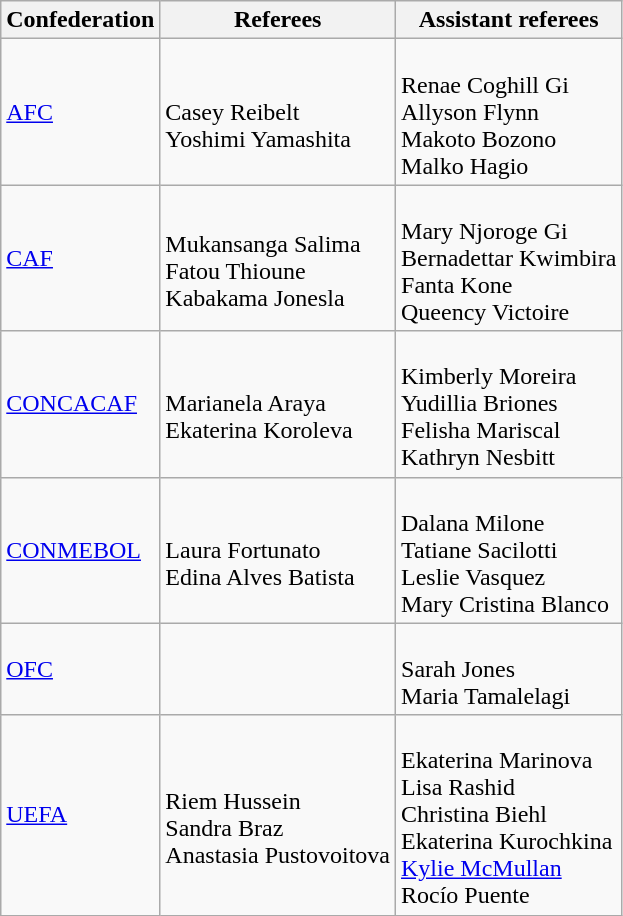<table class="wikitable">
<tr>
<th>Confederation</th>
<th>Referees</th>
<th>Assistant referees</th>
</tr>
<tr>
<td><a href='#'>AFC</a></td>
<td><br> Casey Reibelt<br>
 Yoshimi Yamashita</td>
<td><br> Renae Coghill Gi<br>
 Allyson Flynn<br>
 Makoto Bozono<br>
 Malko Hagio</td>
</tr>
<tr>
<td><a href='#'>CAF</a></td>
<td><br> Mukansanga Salima<br>
 Fatou Thioune<br>
 Kabakama Jonesla</td>
<td><br> Mary Njoroge Gi<br>
 Bernadettar Kwimbira<br>
 Fanta Kone<br>
 Queency Victoire</td>
</tr>
<tr>
<td><a href='#'>CONCACAF</a></td>
<td><br> Marianela Araya<br>
 Ekaterina Koroleva</td>
<td><br> Kimberly Moreira<br>
 Yudillia Briones<br>
 Felisha Mariscal<br>
 Kathryn Nesbitt</td>
</tr>
<tr>
<td><a href='#'>CONMEBOL</a></td>
<td><br> Laura Fortunato<br>
 Edina Alves Batista</td>
<td><br> Dalana Milone<br>
 Tatiane Sacilotti<br>
 Leslie Vasquez<br>
 Mary Cristina Blanco</td>
</tr>
<tr>
<td><a href='#'>OFC</a></td>
<td></td>
<td><br> Sarah Jones<br>
 Maria Tamalelagi</td>
</tr>
<tr>
<td><a href='#'>UEFA</a></td>
<td><br> Riem Hussein<br>
 Sandra Braz<br>
 Anastasia Pustovoitova</td>
<td><br> Ekaterina Marinova<br>
 Lisa Rashid<br>
 Christina Biehl<br>
 Ekaterina Kurochkina<br>
 <a href='#'>Kylie McMullan</a><br>
 Rocío Puente</td>
</tr>
</table>
